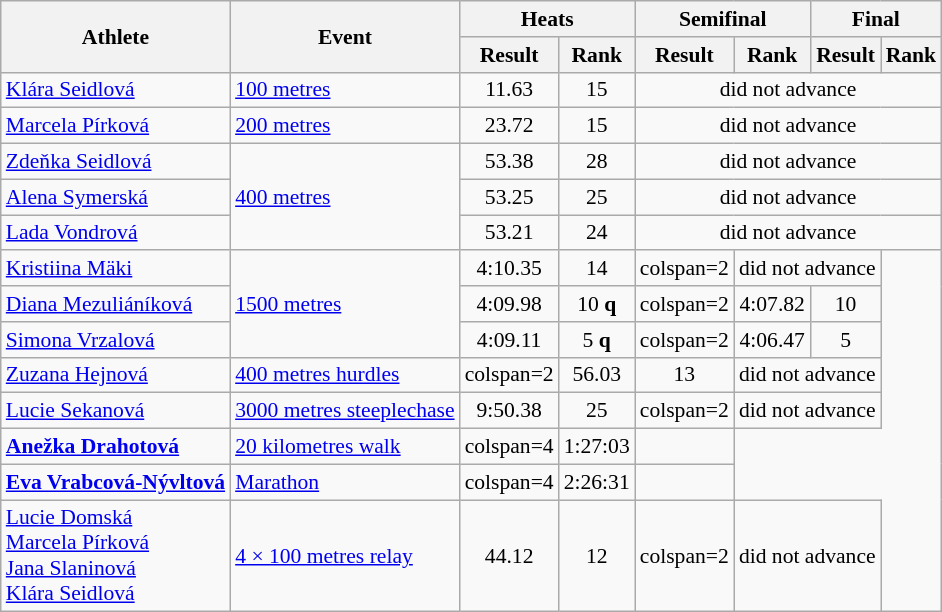<table class="wikitable" border="1" style="font-size:90%">
<tr>
<th rowspan="2">Athlete</th>
<th rowspan="2">Event</th>
<th colspan="2">Heats</th>
<th colspan="2">Semifinal</th>
<th colspan="2">Final</th>
</tr>
<tr>
<th>Result</th>
<th>Rank</th>
<th>Result</th>
<th>Rank</th>
<th>Result</th>
<th>Rank</th>
</tr>
<tr align=center>
<td align=left><a href='#'>Klára Seidlová</a></td>
<td align=left><a href='#'>100 metres</a></td>
<td>11.63</td>
<td>15</td>
<td align=center colspan=4>did not advance</td>
</tr>
<tr align=center>
<td align=left><a href='#'>Marcela Pírková</a></td>
<td align=left><a href='#'>200 metres</a></td>
<td>23.72</td>
<td>15</td>
<td align=center colspan=4>did not advance</td>
</tr>
<tr align=center>
<td align=left><a href='#'>Zdeňka Seidlová</a></td>
<td align=left rowspan=3><a href='#'>400 metres</a></td>
<td>53.38</td>
<td>28</td>
<td align=center colspan=4>did not advance</td>
</tr>
<tr align=center>
<td align=left><a href='#'>Alena Symerská</a></td>
<td>53.25</td>
<td>25</td>
<td align=center colspan=4>did not advance</td>
</tr>
<tr align=center>
<td align=left><a href='#'>Lada Vondrová</a></td>
<td>53.21 </td>
<td>24</td>
<td align=center colspan=4>did not advance</td>
</tr>
<tr align=center>
<td align=left><a href='#'>Kristiina Mäki</a></td>
<td align=left rowspan=3><a href='#'>1500 metres</a></td>
<td>4:10.35 </td>
<td>14</td>
<td>colspan=2</td>
<td align=center colspan=2>did not advance</td>
</tr>
<tr align=center>
<td align=left><a href='#'>Diana Mezuliáníková</a></td>
<td>4:09.98</td>
<td>10 <strong>q</strong></td>
<td>colspan=2</td>
<td>4:07.82</td>
<td>10</td>
</tr>
<tr align=center>
<td align=left><a href='#'>Simona Vrzalová</a></td>
<td>4:09.11</td>
<td>5 <strong>q</strong></td>
<td>colspan=2</td>
<td>4:06.47</td>
<td>5</td>
</tr>
<tr align=center>
<td align=left><a href='#'>Zuzana Hejnová</a></td>
<td align=left><a href='#'>400 metres hurdles</a></td>
<td>colspan=2</td>
<td>56.03</td>
<td>13</td>
<td colspan=2>did not advance</td>
</tr>
<tr align=center>
<td align=left><a href='#'>Lucie Sekanová</a></td>
<td align=left><a href='#'>3000 metres steeplechase</a></td>
<td>9:50.38 </td>
<td>25</td>
<td>colspan=2</td>
<td colspan=2>did not advance</td>
</tr>
<tr align=center>
<td align=left><strong><a href='#'>Anežka Drahotová</a></strong></td>
<td align=left><a href='#'>20 kilometres walk</a></td>
<td>colspan=4</td>
<td>1:27:03 </td>
<td></td>
</tr>
<tr align=center>
<td align=left><strong><a href='#'>Eva Vrabcová-Nývltová</a></strong></td>
<td align=left><a href='#'>Marathon</a></td>
<td>colspan=4</td>
<td>2:26:31 </td>
<td></td>
</tr>
<tr align=center>
<td align=left><a href='#'>Lucie Domská</a><br><a href='#'>Marcela Pírková</a><br><a href='#'>Jana Slaninová</a><br><a href='#'>Klára Seidlová</a></td>
<td align=left><a href='#'>4 × 100 metres relay</a></td>
<td>44.12 </td>
<td>12</td>
<td>colspan=2</td>
<td colspan=2>did not advance</td>
</tr>
</table>
